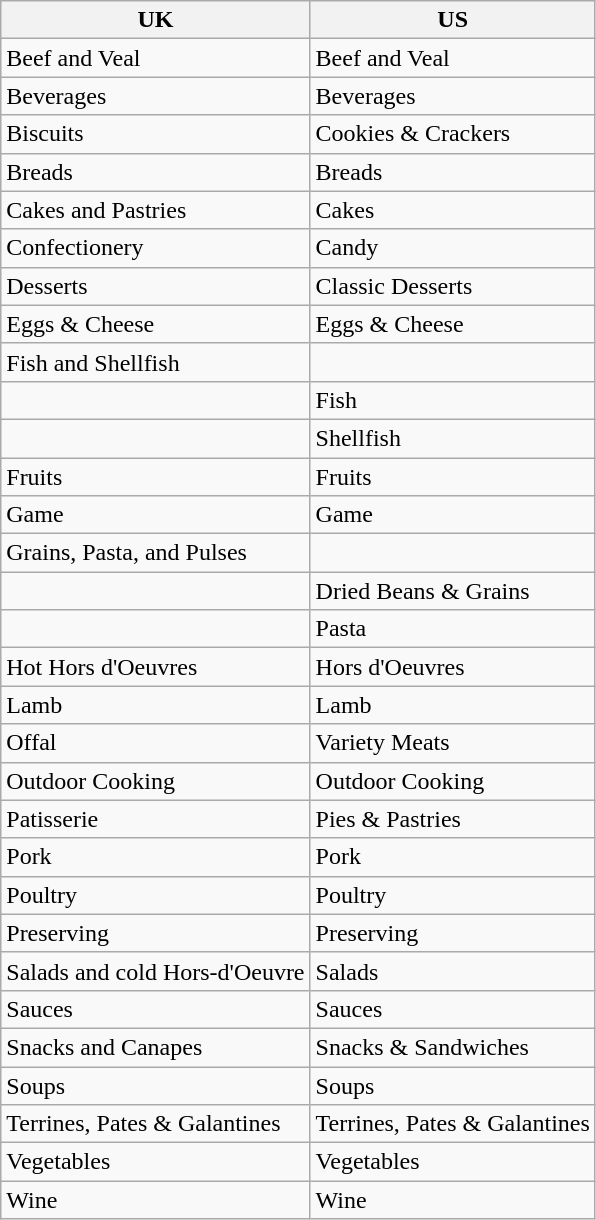<table class="wikitable">
<tr>
<th>UK</th>
<th>US</th>
</tr>
<tr>
<td>Beef and Veal</td>
<td>Beef and Veal</td>
</tr>
<tr>
<td>Beverages</td>
<td>Beverages</td>
</tr>
<tr>
<td>Biscuits</td>
<td>Cookies & Crackers</td>
</tr>
<tr>
<td>Breads</td>
<td>Breads</td>
</tr>
<tr>
<td>Cakes and Pastries</td>
<td>Cakes</td>
</tr>
<tr>
<td>Confectionery</td>
<td>Candy</td>
</tr>
<tr>
<td>Desserts</td>
<td>Classic Desserts</td>
</tr>
<tr>
<td>Eggs & Cheese</td>
<td>Eggs & Cheese</td>
</tr>
<tr>
<td>Fish and Shellfish</td>
<td></td>
</tr>
<tr>
<td></td>
<td>Fish</td>
</tr>
<tr>
<td></td>
<td>Shellfish</td>
</tr>
<tr>
<td>Fruits</td>
<td>Fruits</td>
</tr>
<tr>
<td>Game</td>
<td>Game</td>
</tr>
<tr>
<td>Grains, Pasta, and Pulses</td>
<td></td>
</tr>
<tr>
<td></td>
<td>Dried Beans & Grains</td>
</tr>
<tr>
<td></td>
<td>Pasta</td>
</tr>
<tr>
<td>Hot Hors d'Oeuvres</td>
<td>Hors d'Oeuvres</td>
</tr>
<tr>
<td>Lamb</td>
<td>Lamb</td>
</tr>
<tr>
<td>Offal</td>
<td>Variety Meats</td>
</tr>
<tr>
<td>Outdoor Cooking</td>
<td>Outdoor Cooking</td>
</tr>
<tr>
<td>Patisserie</td>
<td>Pies & Pastries</td>
</tr>
<tr>
<td>Pork</td>
<td>Pork</td>
</tr>
<tr>
<td>Poultry</td>
<td>Poultry</td>
</tr>
<tr>
<td>Preserving</td>
<td>Preserving</td>
</tr>
<tr>
<td>Salads and cold Hors-d'Oeuvre</td>
<td>Salads</td>
</tr>
<tr>
<td>Sauces</td>
<td>Sauces</td>
</tr>
<tr>
<td>Snacks and Canapes</td>
<td>Snacks & Sandwiches</td>
</tr>
<tr>
<td>Soups</td>
<td>Soups</td>
</tr>
<tr>
<td>Terrines, Pates & Galantines</td>
<td>Terrines, Pates & Galantines</td>
</tr>
<tr>
<td>Vegetables</td>
<td>Vegetables</td>
</tr>
<tr>
<td>Wine</td>
<td>Wine</td>
</tr>
</table>
